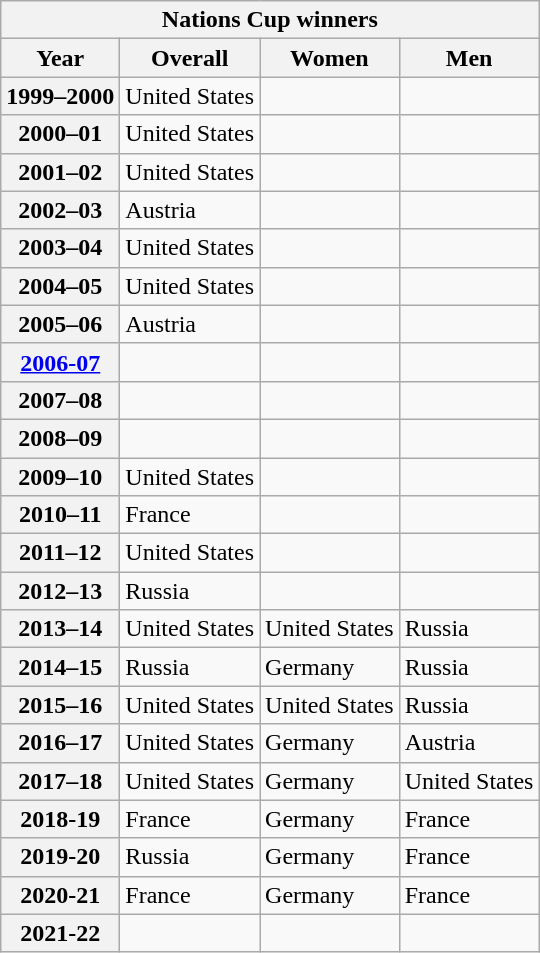<table class="wikitable">
<tr>
<th colspan="4"><strong>Nations Cup winners</strong></th>
</tr>
<tr>
<th>Year</th>
<th>Overall</th>
<th>Women</th>
<th>Men</th>
</tr>
<tr>
<th>1999–2000</th>
<td> United States</td>
<td></td>
<td></td>
</tr>
<tr>
<th>2000–01</th>
<td> United States</td>
<td></td>
<td></td>
</tr>
<tr>
<th>2001–02</th>
<td> United States</td>
<td></td>
<td></td>
</tr>
<tr>
<th>2002–03</th>
<td> Austria</td>
<td></td>
<td></td>
</tr>
<tr>
<th>2003–04</th>
<td> United States</td>
<td></td>
<td></td>
</tr>
<tr>
<th>2004–05</th>
<td> United States</td>
<td></td>
<td></td>
</tr>
<tr>
<th>2005–06</th>
<td> Austria</td>
<td></td>
<td></td>
</tr>
<tr>
<th><a href='#'>2006-07</a></th>
<td></td>
<td></td>
<td></td>
</tr>
<tr>
<th>2007–08</th>
<td></td>
<td></td>
<td></td>
</tr>
<tr>
<th>2008–09</th>
<td></td>
<td></td>
<td></td>
</tr>
<tr>
<th>2009–10</th>
<td> United States</td>
<td></td>
<td></td>
</tr>
<tr>
<th>2010–11</th>
<td> France</td>
<td></td>
<td></td>
</tr>
<tr>
<th>2011–12</th>
<td> United States</td>
<td></td>
<td></td>
</tr>
<tr>
<th>2012–13</th>
<td> Russia</td>
<td></td>
<td></td>
</tr>
<tr>
<th>2013–14</th>
<td> United States</td>
<td> United States</td>
<td> Russia</td>
</tr>
<tr>
<th>2014–15</th>
<td> Russia</td>
<td> Germany</td>
<td> Russia</td>
</tr>
<tr>
<th>2015–16</th>
<td> United States</td>
<td> United States</td>
<td> Russia</td>
</tr>
<tr>
<th>2016–17</th>
<td> United States</td>
<td> Germany</td>
<td> Austria</td>
</tr>
<tr>
<th>2017–18</th>
<td> United States</td>
<td> Germany</td>
<td> United States</td>
</tr>
<tr>
<th>2018-19</th>
<td> France</td>
<td> Germany</td>
<td> France</td>
</tr>
<tr>
<th>2019-20</th>
<td> Russia</td>
<td> Germany</td>
<td> France</td>
</tr>
<tr>
<th>2020-21</th>
<td> France</td>
<td> Germany</td>
<td> France</td>
</tr>
<tr>
<th>2021-22</th>
<td></td>
<td></td>
<td></td>
</tr>
</table>
